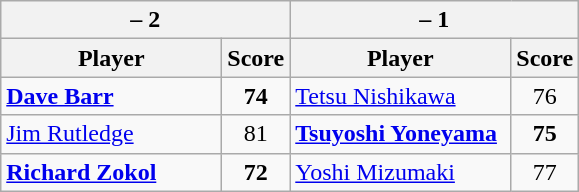<table class=wikitable>
<tr>
<th colspan=2> – 2</th>
<th colspan=2> – 1</th>
</tr>
<tr>
<th width=140>Player</th>
<th>Score</th>
<th width=140>Player</th>
<th>Score</th>
</tr>
<tr>
<td><strong><a href='#'>Dave Barr</a></strong></td>
<td align=center><strong>74</strong></td>
<td><a href='#'>Tetsu Nishikawa</a></td>
<td align=center>76</td>
</tr>
<tr>
<td><a href='#'>Jim Rutledge</a></td>
<td align=center>81</td>
<td><strong><a href='#'>Tsuyoshi Yoneyama</a></strong></td>
<td align=center><strong>75</strong></td>
</tr>
<tr>
<td><strong><a href='#'>Richard Zokol</a></strong></td>
<td align=center><strong>72</strong></td>
<td><a href='#'>Yoshi Mizumaki</a></td>
<td align=center>77</td>
</tr>
</table>
